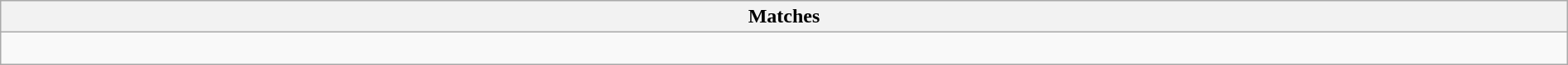<table class="wikitable collapsible collapsed" style="width:100%;">
<tr>
<th>Matches</th>
</tr>
<tr>
<td><br></td>
</tr>
</table>
